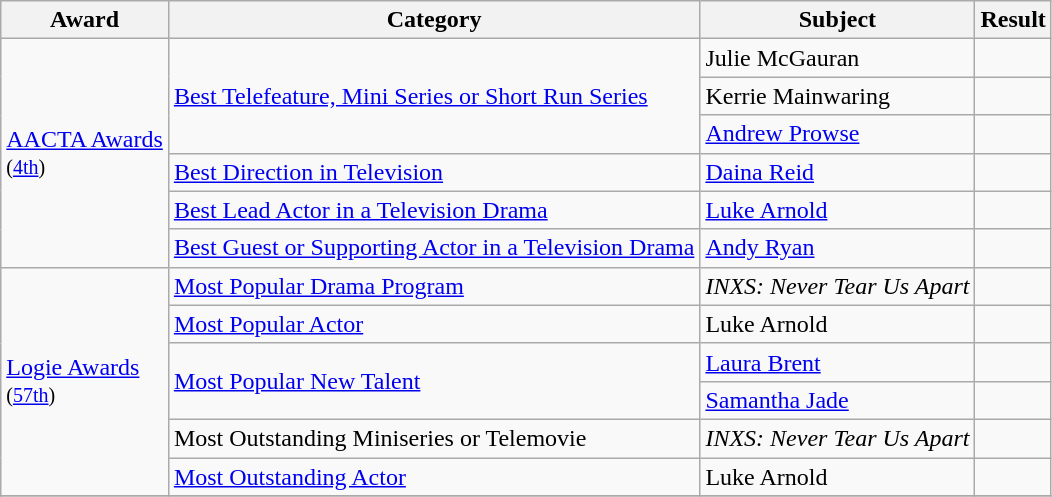<table class="wikitable">
<tr>
<th>Award</th>
<th>Category</th>
<th>Subject</th>
<th>Result</th>
</tr>
<tr>
<td rowspan=6><a href='#'>AACTA Awards</a><br><small>(<a href='#'>4th</a>)</small></td>
<td rowspan=3><a href='#'>Best Telefeature, Mini Series or Short Run Series</a></td>
<td>Julie McGauran</td>
<td></td>
</tr>
<tr>
<td>Kerrie Mainwaring</td>
<td></td>
</tr>
<tr>
<td><a href='#'>Andrew Prowse</a></td>
<td></td>
</tr>
<tr>
<td><a href='#'>Best Direction in Television</a></td>
<td><a href='#'>Daina Reid</a></td>
<td></td>
</tr>
<tr>
<td><a href='#'>Best Lead Actor in a Television Drama</a></td>
<td><a href='#'>Luke Arnold</a></td>
<td></td>
</tr>
<tr>
<td><a href='#'>Best Guest or Supporting Actor in a Television Drama</a></td>
<td><a href='#'>Andy Ryan</a></td>
<td></td>
</tr>
<tr>
<td rowspan="6"><a href='#'>Logie Awards</a><br><small>(<a href='#'>57th</a>)</small></td>
<td><a href='#'>Most Popular Drama Program</a></td>
<td><em>INXS: Never Tear Us Apart</em></td>
<td></td>
</tr>
<tr>
<td><a href='#'>Most Popular Actor</a></td>
<td>Luke Arnold</td>
<td></td>
</tr>
<tr>
<td rowspan="2"><a href='#'>Most Popular New Talent</a></td>
<td><a href='#'>Laura Brent</a></td>
<td></td>
</tr>
<tr>
<td><a href='#'>Samantha Jade</a></td>
<td></td>
</tr>
<tr>
<td>Most Outstanding Miniseries or Telemovie</td>
<td><em>INXS: Never Tear Us Apart</em></td>
<td></td>
</tr>
<tr>
<td><a href='#'>Most Outstanding Actor</a></td>
<td>Luke Arnold</td>
<td></td>
</tr>
<tr>
</tr>
</table>
